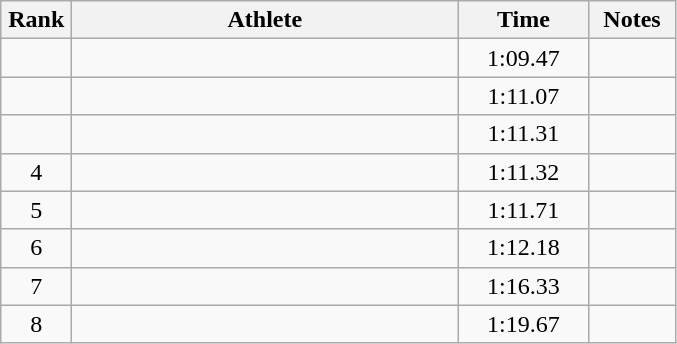<table class="wikitable" style="text-align:center">
<tr>
<th width=40>Rank</th>
<th width=250>Athlete</th>
<th width=80>Time</th>
<th width=50>Notes</th>
</tr>
<tr>
<td></td>
<td align=left></td>
<td>1:09.47</td>
<td></td>
</tr>
<tr>
<td></td>
<td align=left></td>
<td>1:11.07</td>
<td></td>
</tr>
<tr>
<td></td>
<td align=left></td>
<td>1:11.31</td>
<td></td>
</tr>
<tr>
<td>4</td>
<td align=left></td>
<td>1:11.32</td>
<td></td>
</tr>
<tr>
<td>5</td>
<td align=left></td>
<td>1:11.71</td>
<td></td>
</tr>
<tr>
<td>6</td>
<td align=left></td>
<td>1:12.18</td>
<td></td>
</tr>
<tr>
<td>7</td>
<td align=left></td>
<td>1:16.33</td>
<td></td>
</tr>
<tr>
<td>8</td>
<td align=left></td>
<td>1:19.67</td>
<td></td>
</tr>
</table>
